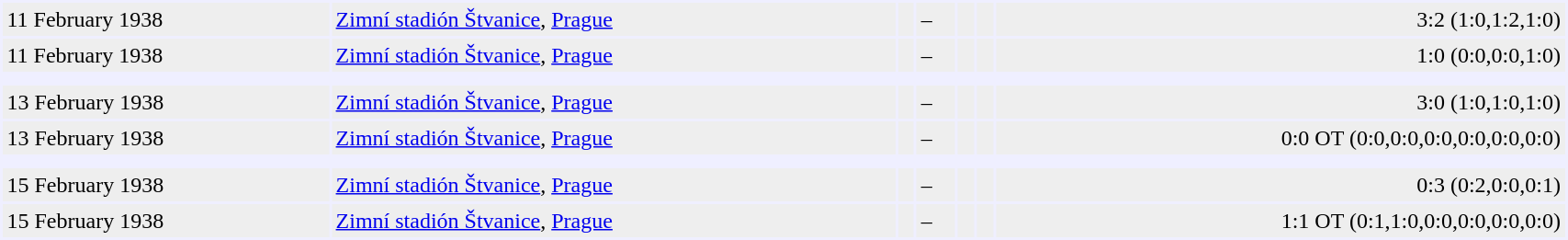<table cellspacing="2" border="0" cellpadding="3" bgcolor="#EFEFFF" width="90%">
<tr>
<td bgcolor="#EEEEEE">11 February 1938</td>
<td bgcolor="#EEEEEE"><a href='#'>Zimní stadión Štvanice</a>, <a href='#'>Prague</a></td>
<td bgcolor="#EEEEEE"><strong></strong></td>
<td bgcolor="#EEEEEE">–</td>
<td bgcolor="#EEEEEE"></td>
<td bgcolor="#EEEEEE"></td>
<td bgcolor="#EEEEEE" align="right">3:2 (1:0,1:2,1:0)</td>
</tr>
<tr>
<td bgcolor="#EEEEEE">11 February 1938</td>
<td bgcolor="#EEEEEE"><a href='#'>Zimní stadión Štvanice</a>, <a href='#'>Prague</a></td>
<td bgcolor="#EEEEEE"><strong></strong></td>
<td bgcolor="#EEEEEE">–</td>
<td bgcolor="#EEEEEE"></td>
<td bgcolor="#EEEEEE"></td>
<td bgcolor="#EEEEEE" align="right">1:0 (0:0,0:0,1:0)</td>
</tr>
<tr>
<td></td>
</tr>
<tr>
<td bgcolor="#EEEEEE">13 February 1938</td>
<td bgcolor="#EEEEEE"><a href='#'>Zimní stadión Štvanice</a>, <a href='#'>Prague</a></td>
<td bgcolor="#EEEEEE"><strong></strong></td>
<td bgcolor="#EEEEEE">–</td>
<td bgcolor="#EEEEEE"></td>
<td bgcolor="#EEEEEE"></td>
<td bgcolor="#EEEEEE" align="right">3:0 (1:0,1:0,1:0)</td>
</tr>
<tr>
<td bgcolor="#EEEEEE">13 February 1938</td>
<td bgcolor="#EEEEEE"><a href='#'>Zimní stadión Štvanice</a>, <a href='#'>Prague</a></td>
<td bgcolor="#EEEEEE"></td>
<td bgcolor="#EEEEEE">–</td>
<td bgcolor="#EEEEEE"></td>
<td bgcolor="#EEEEEE"></td>
<td bgcolor="#EEEEEE" align="right">0:0 OT (0:0,0:0,0:0,0:0,0:0,0:0)</td>
</tr>
<tr>
<td></td>
</tr>
<tr>
<td bgcolor="#EEEEEE">15 February 1938</td>
<td bgcolor="#EEEEEE"><a href='#'>Zimní stadión Štvanice</a>, <a href='#'>Prague</a></td>
<td bgcolor="#EEEEEE"></td>
<td bgcolor="#EEEEEE">–</td>
<td bgcolor="#EEEEEE"><strong></strong></td>
<td bgcolor="#EEEEEE"></td>
<td bgcolor="#EEEEEE" align="right">0:3 (0:2,0:0,0:1)</td>
</tr>
<tr>
<td bgcolor="#EEEEEE">15 February 1938</td>
<td bgcolor="#EEEEEE"><a href='#'>Zimní stadión Štvanice</a>, <a href='#'>Prague</a></td>
<td bgcolor="#EEEEEE"></td>
<td bgcolor="#EEEEEE">–</td>
<td bgcolor="#EEEEEE"></td>
<td bgcolor="#EEEEEE"></td>
<td bgcolor="#EEEEEE" align="right">1:1 OT (0:1,1:0,0:0,0:0,0:0,0:0)</td>
</tr>
</table>
